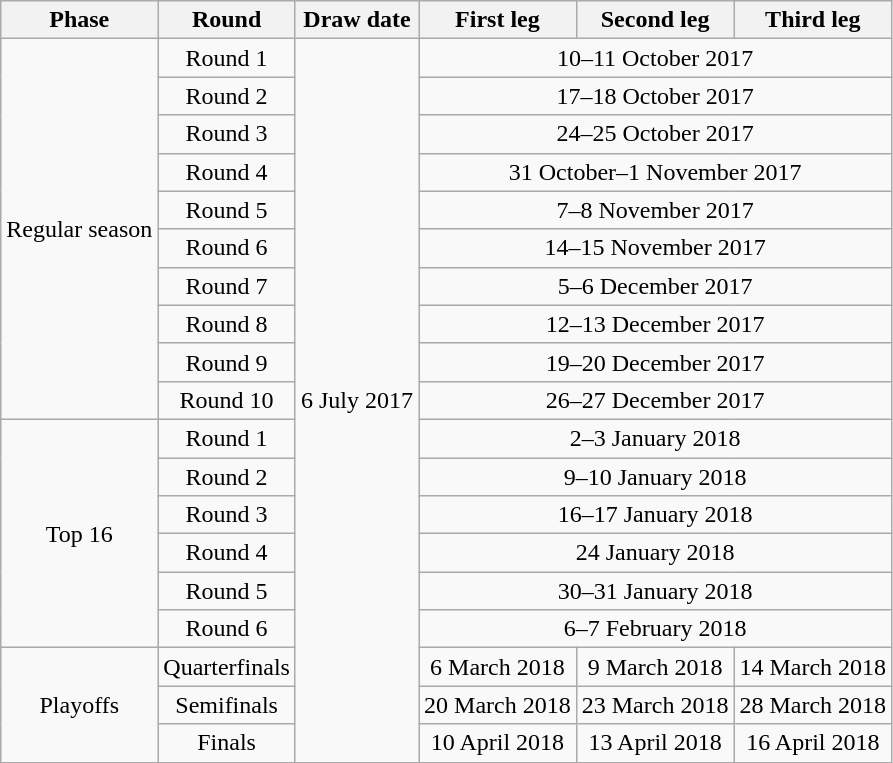<table class="wikitable" style="text-align:center">
<tr>
<th>Phase</th>
<th>Round</th>
<th>Draw date</th>
<th>First leg</th>
<th>Second leg</th>
<th>Third leg</th>
</tr>
<tr>
<td rowspan=10>Regular season</td>
<td>Round 1</td>
<td rowspan=19>6 July 2017</td>
<td colspan=3>10–11 October 2017</td>
</tr>
<tr>
<td>Round 2</td>
<td colspan=3>17–18 October 2017</td>
</tr>
<tr>
<td>Round 3</td>
<td colspan=3>24–25 October 2017</td>
</tr>
<tr>
<td>Round 4</td>
<td colspan=3>31 October–1 November 2017</td>
</tr>
<tr>
<td>Round 5</td>
<td colspan=3>7–8 November 2017</td>
</tr>
<tr>
<td>Round 6</td>
<td colspan=3>14–15 November 2017</td>
</tr>
<tr>
<td>Round 7</td>
<td colspan=3>5–6 December 2017</td>
</tr>
<tr>
<td>Round 8</td>
<td colspan=3>12–13 December 2017</td>
</tr>
<tr>
<td>Round 9</td>
<td colspan=3>19–20 December 2017</td>
</tr>
<tr>
<td>Round 10</td>
<td colspan=3>26–27 December 2017</td>
</tr>
<tr>
<td rowspan=6>Top 16</td>
<td>Round 1</td>
<td colspan=3>2–3 January 2018</td>
</tr>
<tr>
<td>Round 2</td>
<td colspan=3>9–10 January 2018</td>
</tr>
<tr>
<td>Round 3</td>
<td colspan=3>16–17 January 2018</td>
</tr>
<tr>
<td>Round 4</td>
<td colspan=3>24 January 2018</td>
</tr>
<tr>
<td>Round 5</td>
<td colspan=3>30–31 January 2018</td>
</tr>
<tr>
<td>Round 6</td>
<td colspan=3>6–7 February 2018</td>
</tr>
<tr>
<td rowspan=3>Playoffs</td>
<td>Quarterfinals</td>
<td>6 March 2018</td>
<td>9 March 2018</td>
<td>14 March 2018</td>
</tr>
<tr>
<td>Semifinals</td>
<td>20 March 2018</td>
<td>23 March 2018</td>
<td>28 March 2018</td>
</tr>
<tr>
<td>Finals</td>
<td>10 April 2018</td>
<td>13 April 2018</td>
<td>16 April 2018</td>
</tr>
</table>
